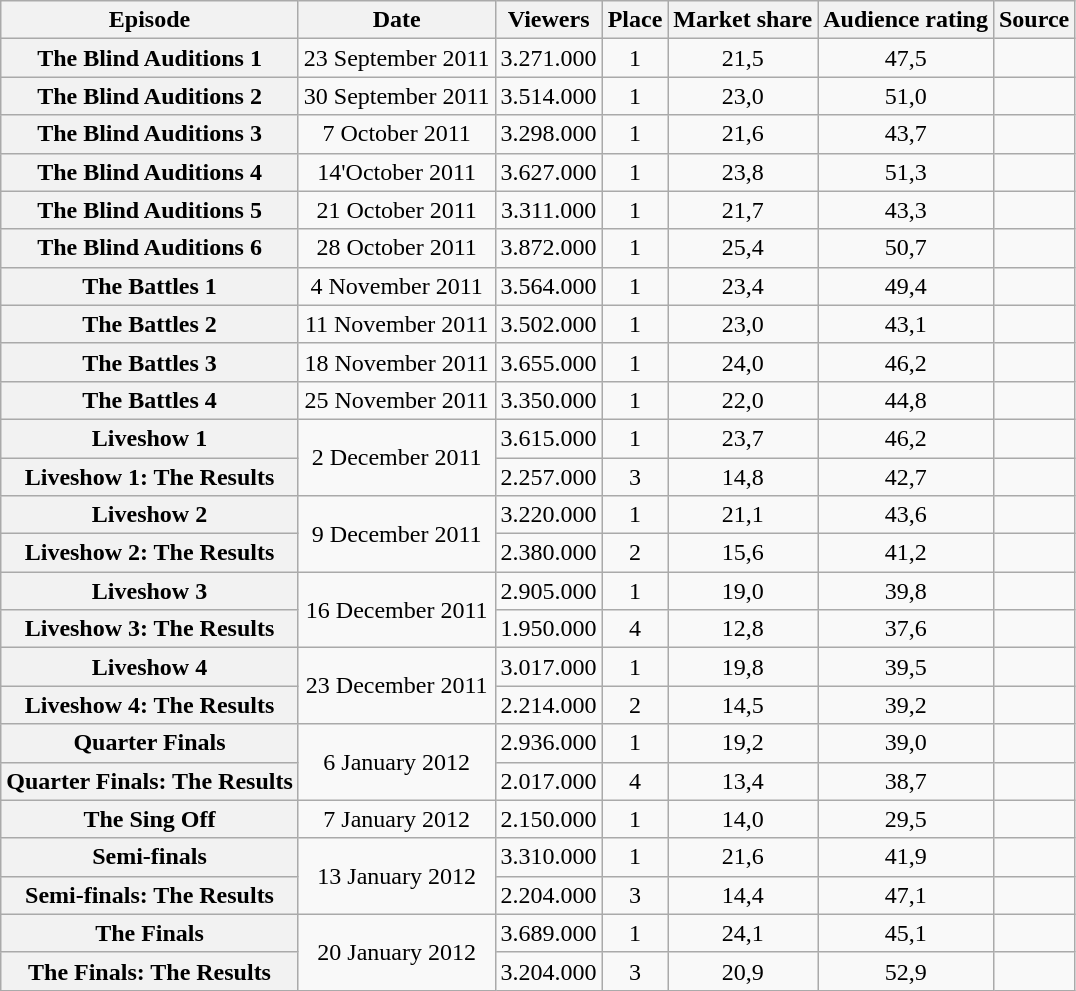<table class="wikitable sortable" style="text-align:center">
<tr>
<th>Episode</th>
<th>Date</th>
<th>Viewers</th>
<th>Place</th>
<th>Market share</th>
<th>Audience rating</th>
<th>Source</th>
</tr>
<tr>
<th>The Blind Auditions 1</th>
<td>23 September 2011</td>
<td>3.271.000</td>
<td>1</td>
<td>21,5</td>
<td>47,5</td>
<td></td>
</tr>
<tr>
<th>The Blind Auditions 2</th>
<td>30 September 2011</td>
<td>3.514.000</td>
<td>1</td>
<td>23,0</td>
<td>51,0</td>
<td></td>
</tr>
<tr>
<th>The Blind Auditions 3</th>
<td>7 October 2011</td>
<td>3.298.000</td>
<td>1</td>
<td>21,6</td>
<td>43,7</td>
<td></td>
</tr>
<tr>
<th>The Blind Auditions 4</th>
<td>14'October 2011</td>
<td>3.627.000</td>
<td>1</td>
<td>23,8</td>
<td>51,3</td>
<td></td>
</tr>
<tr>
<th>The Blind Auditions 5</th>
<td>21 October 2011</td>
<td>3.311.000</td>
<td>1</td>
<td>21,7</td>
<td>43,3</td>
<td></td>
</tr>
<tr>
<th>The Blind Auditions 6</th>
<td>28 October 2011</td>
<td>3.872.000</td>
<td>1</td>
<td>25,4</td>
<td>50,7</td>
<td></td>
</tr>
<tr>
<th>The Battles 1</th>
<td>4 November 2011</td>
<td>3.564.000</td>
<td>1</td>
<td>23,4</td>
<td>49,4</td>
<td></td>
</tr>
<tr>
<th>The Battles 2</th>
<td>11 November 2011</td>
<td>3.502.000</td>
<td>1</td>
<td>23,0</td>
<td>43,1</td>
<td></td>
</tr>
<tr>
<th>The Battles 3</th>
<td>18 November 2011</td>
<td>3.655.000</td>
<td>1</td>
<td>24,0</td>
<td>46,2</td>
<td></td>
</tr>
<tr>
<th>The Battles 4</th>
<td>25 November 2011</td>
<td>3.350.000</td>
<td>1</td>
<td>22,0</td>
<td>44,8</td>
<td></td>
</tr>
<tr>
<th>Liveshow 1</th>
<td rowspan="2">2 December 2011</td>
<td>3.615.000</td>
<td>1</td>
<td>23,7</td>
<td>46,2</td>
<td></td>
</tr>
<tr>
<th>Liveshow 1: The Results</th>
<td>2.257.000</td>
<td>3</td>
<td>14,8</td>
<td>42,7</td>
<td></td>
</tr>
<tr>
<th>Liveshow 2</th>
<td rowspan="2">9 December 2011</td>
<td>3.220.000</td>
<td>1</td>
<td>21,1</td>
<td>43,6</td>
<td></td>
</tr>
<tr>
<th>Liveshow 2: The Results</th>
<td>2.380.000</td>
<td>2</td>
<td>15,6</td>
<td>41,2</td>
<td></td>
</tr>
<tr>
<th>Liveshow 3</th>
<td rowspan="2">16 December 2011</td>
<td>2.905.000</td>
<td>1</td>
<td>19,0</td>
<td>39,8</td>
<td></td>
</tr>
<tr>
<th>Liveshow 3: The Results</th>
<td>1.950.000</td>
<td>4</td>
<td>12,8</td>
<td>37,6</td>
<td></td>
</tr>
<tr>
<th>Liveshow 4</th>
<td rowspan="2">23 December 2011</td>
<td>3.017.000</td>
<td>1</td>
<td>19,8</td>
<td>39,5</td>
<td></td>
</tr>
<tr>
<th>Liveshow 4: The Results</th>
<td>2.214.000</td>
<td>2</td>
<td>14,5</td>
<td>39,2</td>
<td></td>
</tr>
<tr>
<th>Quarter Finals</th>
<td rowspan="2">6 January 2012</td>
<td>2.936.000</td>
<td>1</td>
<td>19,2</td>
<td>39,0</td>
<td></td>
</tr>
<tr>
<th>Quarter Finals: The Results</th>
<td>2.017.000</td>
<td>4</td>
<td>13,4</td>
<td>38,7</td>
<td></td>
</tr>
<tr>
<th>The Sing Off</th>
<td>7 January 2012</td>
<td>2.150.000</td>
<td>1</td>
<td>14,0</td>
<td>29,5</td>
<td></td>
</tr>
<tr>
<th>Semi-finals</th>
<td rowspan="2">13 January 2012</td>
<td>3.310.000</td>
<td>1</td>
<td>21,6</td>
<td>41,9</td>
<td></td>
</tr>
<tr>
<th>Semi-finals: The Results</th>
<td>2.204.000</td>
<td>3</td>
<td>14,4</td>
<td>47,1</td>
<td></td>
</tr>
<tr>
<th>The Finals</th>
<td rowspan="2">20 January 2012</td>
<td>3.689.000</td>
<td>1</td>
<td>24,1</td>
<td>45,1</td>
<td></td>
</tr>
<tr>
<th>The Finals: The Results</th>
<td>3.204.000</td>
<td>3</td>
<td>20,9</td>
<td>52,9</td>
<td></td>
</tr>
</table>
